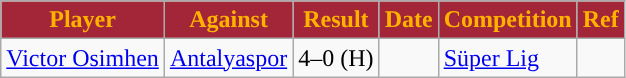<table class="wikitable">
<tr>
<th style="background:#A32638; color:#FFB300; ">Player</th>
<th style="background:#A32638; color:#FFB300; ">Against</th>
<th style="background:#A32638; color:#FFB300; text-align:center; ">Result</th>
<th style="background:#A32638; color:#FFB300; ">Date</th>
<th style="background:#A32638; color:#FFB300; text-align:center; ">Competition</th>
<th style="background:#A32638; color:#FFB300; ">Ref</th>
</tr>
<tr>
<td> <a href='#'>Victor Osimhen</a></td>
<td><a href='#'>Antalyaspor</a></td>
<td>4–0 (H)</td>
<td></td>
<td><a href='#'>Süper Lig</a></td>
<td></td>
</tr>
</table>
